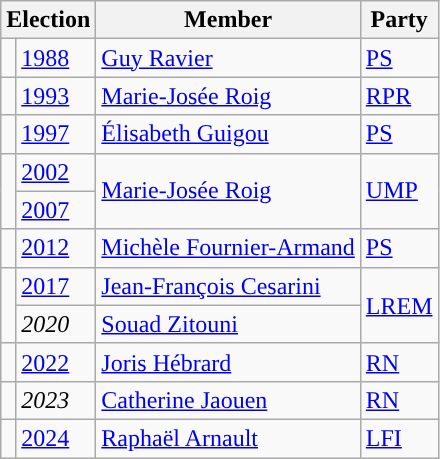<table class="wikitable">
<tr>
<th colspan=2>Election</th>
<th>Member</th>
<th>Party</th>
</tr>
<tr>
<td style="background-color: "></td>
<td><a href='#'>1988</a></td>
<td><a href='#'>Guy Ravier</a></td>
<td><a href='#'>PS</a></td>
</tr>
<tr>
<td style="background-color: "></td>
<td><a href='#'>1993</a></td>
<td><a href='#'>Marie-Josée Roig</a></td>
<td><a href='#'>RPR</a></td>
</tr>
<tr>
<td style="background-color: "></td>
<td><a href='#'>1997</a></td>
<td><a href='#'>Élisabeth Guigou</a></td>
<td><a href='#'>PS</a></td>
</tr>
<tr>
<td rowspan="2" style="background-color: "></td>
<td><a href='#'>2002</a></td>
<td rowspan="2"><a href='#'>Marie-Josée Roig</a></td>
<td rowspan="2"><a href='#'>UMP</a></td>
</tr>
<tr>
<td><a href='#'>2007</a></td>
</tr>
<tr>
<td style="background-color: "></td>
<td><a href='#'>2012</a></td>
<td><a href='#'>Michèle Fournier-Armand</a></td>
<td><a href='#'>PS</a></td>
</tr>
<tr>
<td rowspan=2 style="background-color: "></td>
<td><a href='#'>2017</a></td>
<td><a href='#'>Jean-François Cesarini</a></td>
<td rowspan=2><a href='#'>LREM</a></td>
</tr>
<tr>
<td><em>2020</em></td>
<td><a href='#'>Souad Zitouni</a></td>
</tr>
<tr>
<td style="background-color: "></td>
<td><a href='#'>2022</a></td>
<td><a href='#'>Joris Hébrard</a></td>
<td><a href='#'>RN</a></td>
</tr>
<tr>
<td style="background-color: "></td>
<td><em>2023</em></td>
<td><a href='#'>Catherine Jaouen</a></td>
<td><a href='#'>RN</a></td>
</tr>
<tr>
<td style="background-color: "></td>
<td><a href='#'>2024</a></td>
<td><a href='#'>Raphaël Arnault</a></td>
<td><a href='#'>LFI</a></td>
</tr>
</table>
